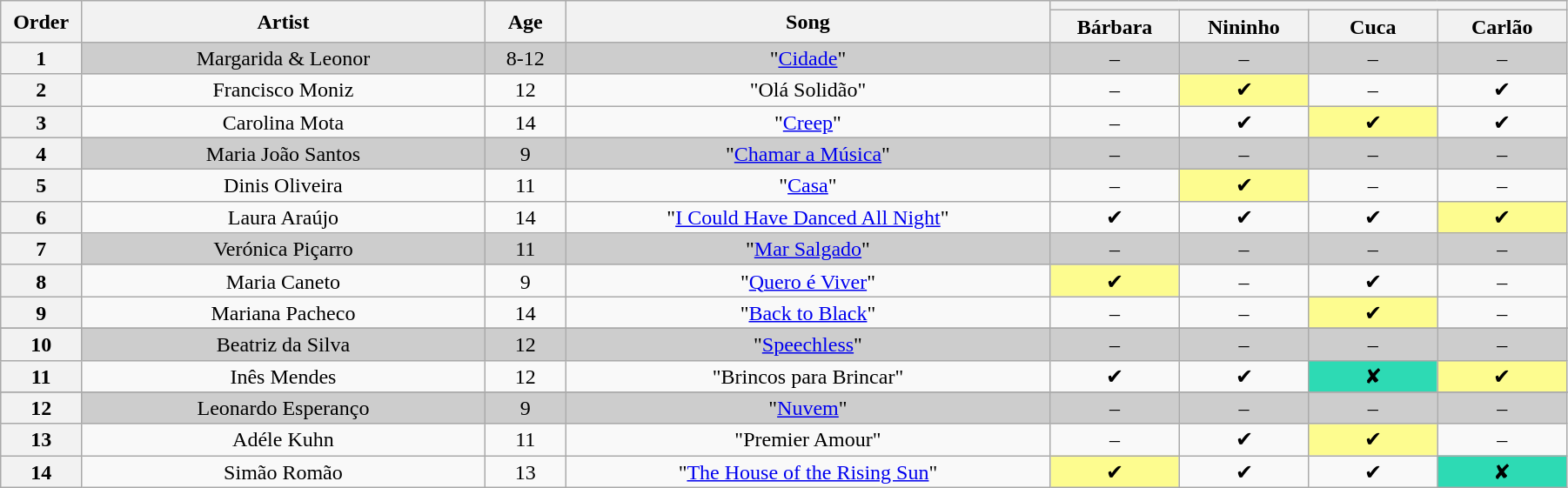<table class="wikitable" style="text-align:center; line-height:17px; width:95%">
<tr>
<th rowspan="2" width="05%">Order</th>
<th rowspan="2" width="25%">Artist</th>
<th rowspan="2" width="05%">Age</th>
<th rowspan="2" width="30%">Song</th>
<th colspan="4"></th>
</tr>
<tr>
<th width="08%">Bárbara</th>
<th width="08%">Nininho</th>
<th width="08%">Cuca</th>
<th width="08%">Carlão</th>
</tr>
<tr style="background:#cdcdcd">
<th>1</th>
<td>Margarida & Leonor</td>
<td>8-12</td>
<td>"<a href='#'>Cidade</a>"</td>
<td>–</td>
<td>–</td>
<td>–</td>
<td>–</td>
</tr>
<tr>
<th>2</th>
<td>Francisco Moniz</td>
<td>12</td>
<td>"Olá Solidão"</td>
<td>–</td>
<td style="background:#fdfc8f">✔</td>
<td>–</td>
<td>✔</td>
</tr>
<tr>
<th>3</th>
<td>Carolina Mota</td>
<td>14</td>
<td>"<a href='#'>Creep</a>"</td>
<td>–</td>
<td>✔</td>
<td style="background:#fdfc8f">✔</td>
<td>✔</td>
</tr>
<tr style="background:#cdcdcd">
<th>4</th>
<td>Maria João Santos</td>
<td>9</td>
<td>"<a href='#'>Chamar a Música</a>"</td>
<td>–</td>
<td>–</td>
<td>–</td>
<td>–</td>
</tr>
<tr>
<th>5</th>
<td>Dinis Oliveira</td>
<td>11</td>
<td>"<a href='#'>Casa</a>"</td>
<td>–</td>
<td style="background:#fdfc8f">✔</td>
<td>–</td>
<td>–</td>
</tr>
<tr>
<th>6</th>
<td>Laura Araújo</td>
<td>14</td>
<td>"<a href='#'>I Could Have Danced All Night</a>"</td>
<td>✔</td>
<td>✔</td>
<td>✔</td>
<td style="background:#fdfc8f">✔</td>
</tr>
<tr style="background:#cdcdcd">
<th>7</th>
<td>Verónica Piçarro</td>
<td>11</td>
<td>"<a href='#'>Mar Salgado</a>"</td>
<td>–</td>
<td>–</td>
<td>–</td>
<td>–</td>
</tr>
<tr>
<th>8</th>
<td>Maria Caneto</td>
<td>9</td>
<td>"<a href='#'>Quero é Viver</a>"</td>
<td style="background:#fdfc8f">✔</td>
<td>–</td>
<td>✔</td>
<td>–</td>
</tr>
<tr>
<th>9</th>
<td>Mariana Pacheco</td>
<td>14</td>
<td>"<a href='#'>Back to Black</a>"</td>
<td>–</td>
<td>–</td>
<td style="background:#fdfc8f">✔</td>
<td>–</td>
</tr>
<tr>
</tr>
<tr style="background:#cdcdcd">
<th>10</th>
<td>Beatriz da Silva</td>
<td>12</td>
<td>"<a href='#'>Speechless</a>"</td>
<td>–</td>
<td>–</td>
<td>–</td>
<td>–</td>
</tr>
<tr>
<th>11</th>
<td>Inês Mendes</td>
<td>12</td>
<td>"Brincos para Brincar"</td>
<td>✔</td>
<td>✔</td>
<td style="background:#2ddab4">✘</td>
<td style="background:#fdfc8f">✔</td>
</tr>
<tr>
</tr>
<tr style="background:#cdcdcd">
<th>12</th>
<td>Leonardo Esperanço</td>
<td>9</td>
<td>"<a href='#'>Nuvem</a>"</td>
<td>–</td>
<td>–</td>
<td>–</td>
<td>–</td>
</tr>
<tr>
<th>13</th>
<td>Adéle Kuhn</td>
<td>11</td>
<td>"Premier Amour"</td>
<td>–</td>
<td>✔</td>
<td style="background:#fdfc8f">✔</td>
<td>–</td>
</tr>
<tr>
<th>14</th>
<td>Simão Romão</td>
<td>13</td>
<td>"<a href='#'>The House of the Rising Sun</a>"</td>
<td style="background:#fdfc8f">✔</td>
<td>✔</td>
<td>✔</td>
<td style="background:#2ddab4">✘</td>
</tr>
</table>
